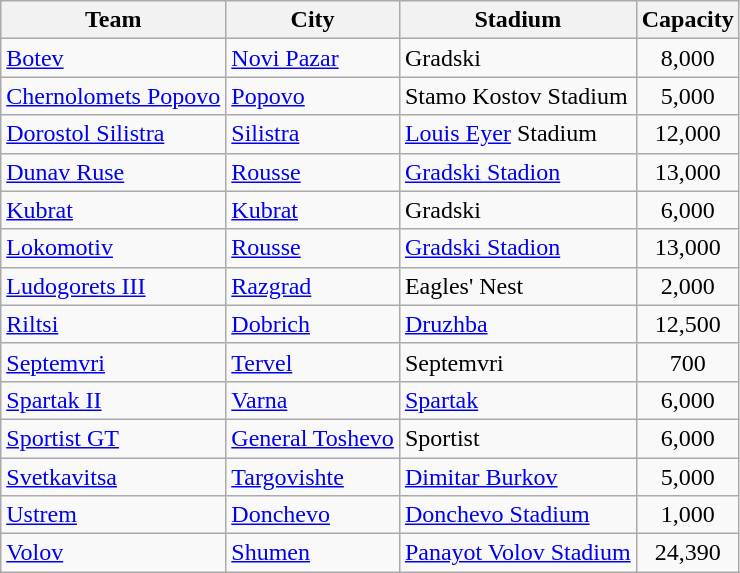<table class="wikitable sortable">
<tr>
<th>Team</th>
<th>City</th>
<th>Stadium</th>
<th>Capacity</th>
</tr>
<tr>
<td><a href='#'>Botev</a></td>
<td><a href='#'>Novi Pazar</a></td>
<td>Gradski</td>
<td align=center>8,000</td>
</tr>
<tr>
<td><a href='#'>Chernolomets Popovo</a></td>
<td><a href='#'>Popovo</a></td>
<td>Stamo Kostov Stadium</td>
<td align=center>5,000</td>
</tr>
<tr>
<td><a href='#'>Dorostol Silistra</a></td>
<td><a href='#'>Silistra</a></td>
<td><a href='#'>Louis Eyer</a> Stadium</td>
<td align=center>12,000</td>
</tr>
<tr>
<td><a href='#'>Dunav Ruse</a></td>
<td><a href='#'>Rousse</a></td>
<td><a href='#'>Gradski Stadion</a></td>
<td align=center>13,000</td>
</tr>
<tr>
<td><a href='#'>Kubrat</a></td>
<td><a href='#'>Kubrat</a></td>
<td>Gradski</td>
<td align="center">6,000</td>
</tr>
<tr>
<td><a href='#'>Lokomotiv</a></td>
<td><a href='#'>Rousse</a></td>
<td><a href='#'>Gradski Stadion</a></td>
<td align=center>13,000</td>
</tr>
<tr>
<td><a href='#'>Ludogorets III</a></td>
<td><a href='#'>Razgrad</a></td>
<td>Eagles' Nest</td>
<td align="center">2,000</td>
</tr>
<tr>
<td><a href='#'>Riltsi</a></td>
<td><a href='#'>Dobrich</a></td>
<td><a href='#'>Druzhba</a></td>
<td align=center>12,500</td>
</tr>
<tr>
<td><a href='#'>Septemvri</a></td>
<td><a href='#'>Tervel</a></td>
<td>Septemvri</td>
<td align="center">700</td>
</tr>
<tr>
<td><a href='#'>Spartak II</a></td>
<td><a href='#'>Varna</a></td>
<td><a href='#'>Spartak</a></td>
<td align=center>6,000</td>
</tr>
<tr>
<td><a href='#'>Sportist GT</a></td>
<td><a href='#'>General Toshevo</a></td>
<td>Sportist</td>
<td align=center>6,000</td>
</tr>
<tr>
<td><a href='#'>Svetkavitsa</a></td>
<td><a href='#'>Targovishte</a></td>
<td><a href='#'>Dimitar Burkov</a></td>
<td align=center>5,000</td>
</tr>
<tr>
<td><a href='#'>Ustrem</a></td>
<td><a href='#'>Donchevo</a></td>
<td><a href='#'>Donchevo Stadium</a></td>
<td align=center>1,000</td>
</tr>
<tr>
<td><a href='#'>Volov</a></td>
<td><a href='#'>Shumen</a></td>
<td><a href='#'>Panayot Volov Stadium</a></td>
<td align=center>24,390</td>
</tr>
</table>
